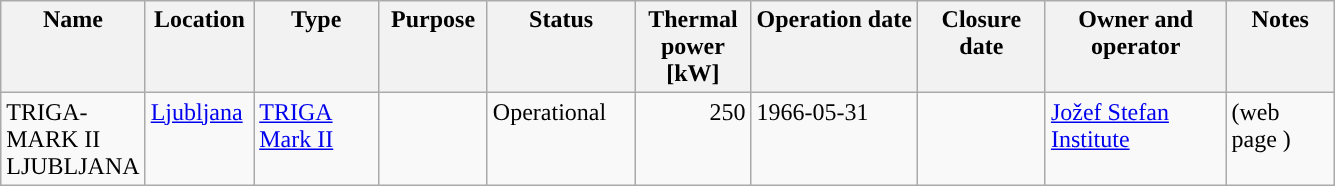<table class="wikitable" >
<tr valign="top">
<th width="80">Name</th>
<th width="65">Location</th>
<th width="76">Type</th>
<th width="65">Purpose</th>
<th width="91">Status</th>
<th width="70“">Thermal power [kW]</th>
<th width=„67“>Operation date</th>
<th width="78“">Closure date</th>
<th width="113“">Owner and operator</th>
<th width="65">Notes</th>
</tr>
<tr valign="top">
<td>TRIGA- MARK II LJUBLJANA</td>
<td><a href='#'>Ljubljana</a></td>
<td><a href='#'>TRIGA Mark II</a></td>
<td></td>
<td>Operational</td>
<td align="right">250</td>
<td>1966-05-31</td>
<td></td>
<td><a href='#'>Jožef Stefan Institute</a></td>
<td>(web page )</td>
</tr>
</table>
